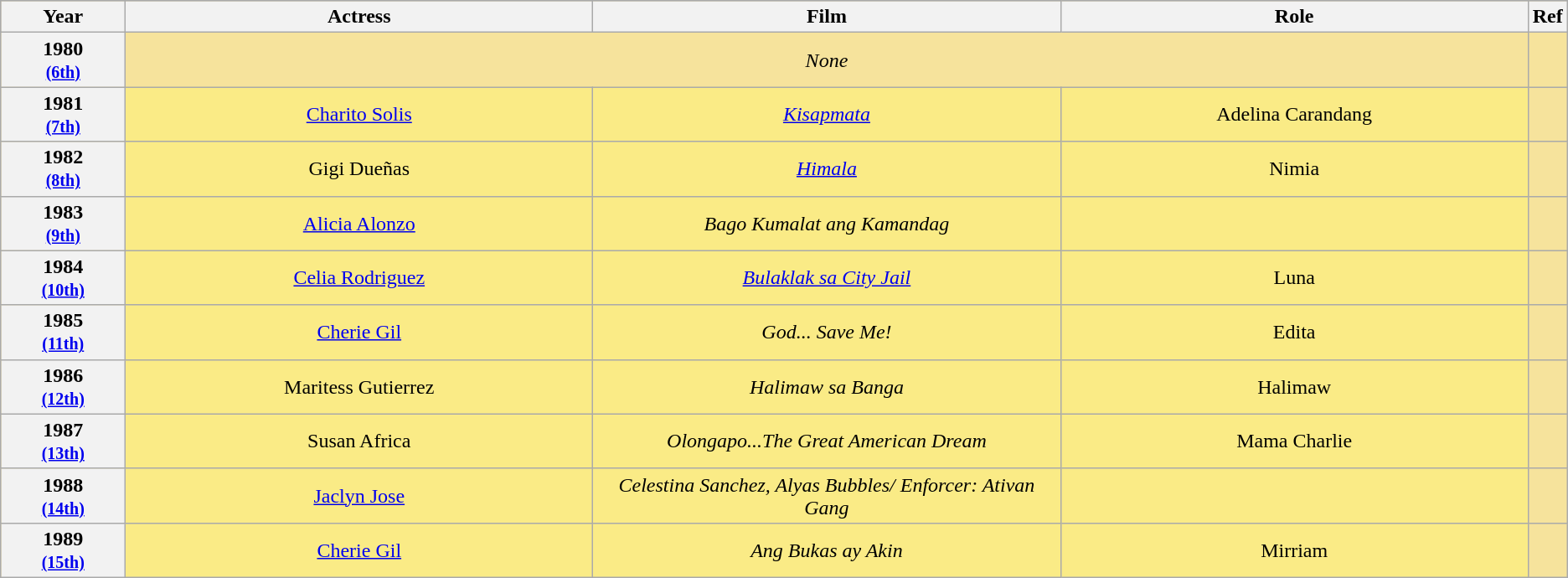<table class="wikitable" rowspan="2" style="text-align:center; background: #f6e39c">
<tr style="background:#bebebe;">
<th scope="col" style="width:8%;">Year</th>
<th scope="col" style="width:30%;">Actress</th>
<th scope="col" style="width:30%;">Film</th>
<th scope="col" style="width:30%;">Role</th>
<th scope="col" style="width:2%;">Ref</th>
</tr>
<tr>
<th scope="row" style="text-align:center">1980 <br><small><a href='#'>(6th)</a> </small></th>
<td colspan=3><em>None</em></td>
<td></td>
</tr>
<tr>
<th scope="row" style="text-align:center">1981 <br><small><a href='#'>(7th)</a> </small></th>
<td style="background:#FAEB86"><a href='#'>Charito Solis</a></td>
<td style="background:#FAEB86"><em><a href='#'>Kisapmata</a></em></td>
<td style="background:#FAEB86">Adelina Carandang</td>
<td></td>
</tr>
<tr>
<th scope="row" style="text-align:center">1982 <br><small><a href='#'>(8th)</a> </small></th>
<td style="background:#FAEB86">Gigi Dueñas </td>
<td style="background:#FAEB86"><em><a href='#'>Himala</a></em></td>
<td style="background:#FAEB86">Nimia</td>
<td></td>
</tr>
<tr>
<th scope="row" style="text-align:center">1983 <br><small><a href='#'>(9th)</a> </small></th>
<td style="background:#FAEB86"><a href='#'>Alicia Alonzo</a></td>
<td style="background:#FAEB86"><em>Bago Kumalat ang Kamandag</em></td>
<td style="background:#FAEB86"></td>
<td></td>
</tr>
<tr>
<th scope="row" style="text-align:center">1984 <br><small><a href='#'>(10th)</a> </small></th>
<td style="background:#FAEB86"><a href='#'>Celia Rodriguez</a></td>
<td style="background:#FAEB86"><em><a href='#'>Bulaklak sa City Jail</a></em></td>
<td style="background:#FAEB86">Luna</td>
<td></td>
</tr>
<tr>
<th scope="row" style="text-align:center">1985 <br><small><a href='#'>(11th)</a> </small></th>
<td style="background:#FAEB86"><a href='#'>Cherie Gil</a></td>
<td style="background:#FAEB86"><em>God... Save Me!</em></td>
<td style="background:#FAEB86">Edita</td>
<td></td>
</tr>
<tr>
<th scope="row" style="text-align:center">1986 <br><small><a href='#'>(12th)</a> </small></th>
<td style="background:#FAEB86">Maritess Gutierrez</td>
<td style="background:#FAEB86"><em>Halimaw sa Banga</em></td>
<td style="background:#FAEB86">Halimaw</td>
<td></td>
</tr>
<tr>
<th scope="row" style="text-align:center">1987 <br><small><a href='#'>(13th)</a> </small></th>
<td style="background:#FAEB86">Susan Africa</td>
<td style="background:#FAEB86"><em>Olongapo...The Great American Dream</em></td>
<td style="background:#FAEB86">Mama Charlie</td>
<td></td>
</tr>
<tr>
<th scope="row" style="text-align:center">1988 <br><small><a href='#'>(14th)</a> </small></th>
<td style="background:#FAEB86"><a href='#'>Jaclyn Jose</a></td>
<td style="background:#FAEB86"><em>Celestina Sanchez, Alyas Bubbles/ Enforcer: Ativan Gang</em></td>
<td style="background:#FAEB86"></td>
<td></td>
</tr>
<tr>
<th scope="row" style="text-align:center">1989 <br><small><a href='#'>(15th)</a> </small></th>
<td style="background:#FAEB86"><a href='#'>Cherie Gil</a></td>
<td style="background:#FAEB86"><em>Ang Bukas ay Akin</em></td>
<td style="background:#FAEB86">Mirriam</td>
<td></td>
</tr>
</table>
